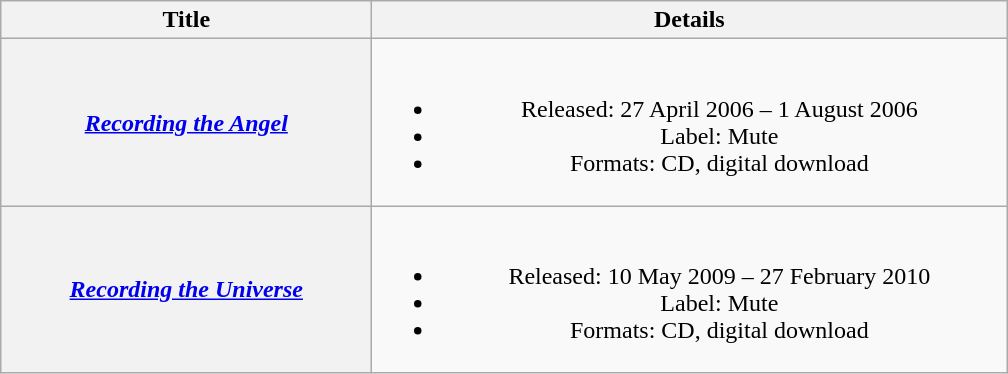<table class="wikitable plainrowheaders" style="text-align:center;">
<tr>
<th scope="col" style="width:15em;">Title</th>
<th scope="col" style="width:26em;">Details</th>
</tr>
<tr>
<th scope="row"><em><a href='#'>Recording the Angel</a></em></th>
<td><br><ul><li>Released: 27 April 2006 – 1 August 2006 </li><li>Label: Mute</li><li>Formats: CD, digital download</li></ul></td>
</tr>
<tr>
<th scope="row"><em><a href='#'>Recording the Universe</a></em></th>
<td><br><ul><li>Released: 10 May 2009 – 27 February 2010 </li><li>Label: Mute</li><li>Formats: CD, digital download</li></ul></td>
</tr>
</table>
